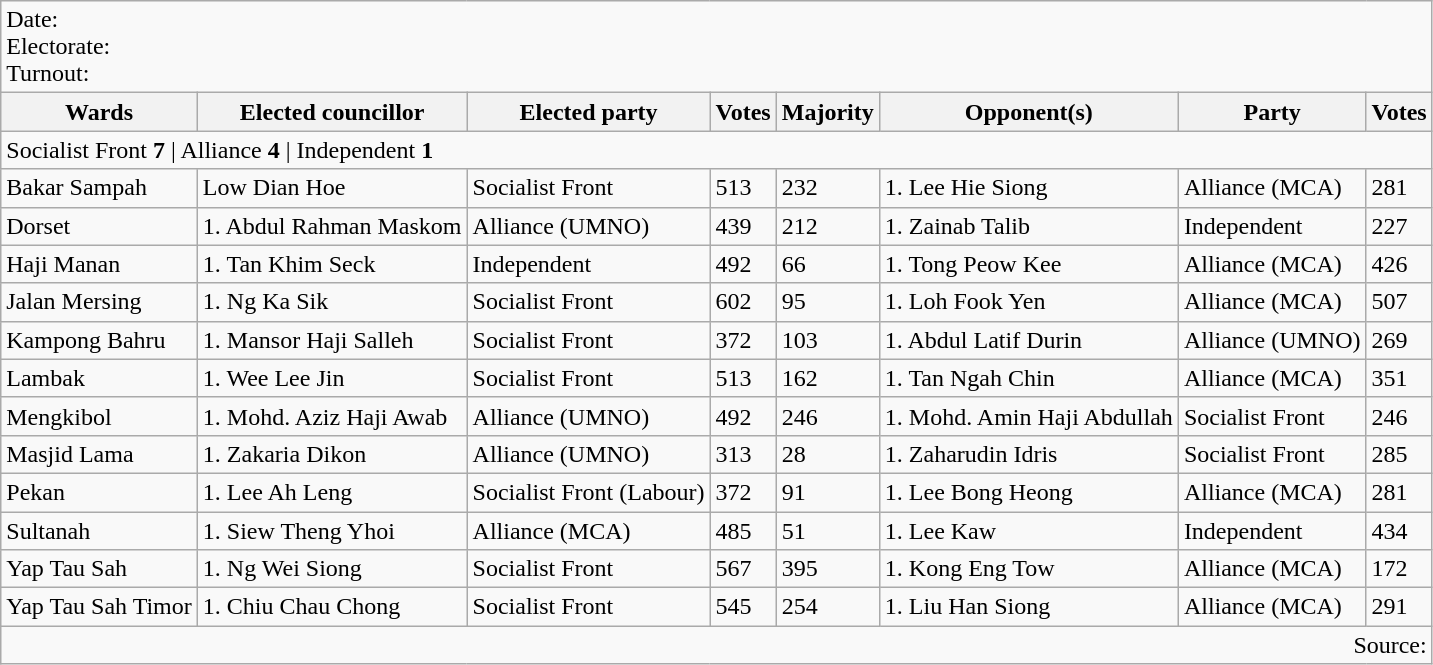<table class=wikitable>
<tr>
<td colspan=8>Date: <br>Electorate: <br>Turnout:</td>
</tr>
<tr>
<th>Wards</th>
<th>Elected councillor</th>
<th>Elected party</th>
<th>Votes</th>
<th>Majority</th>
<th>Opponent(s)</th>
<th>Party</th>
<th>Votes</th>
</tr>
<tr>
<td colspan=8>Socialist Front <strong>7</strong> | Alliance <strong>4</strong> |  Independent <strong>1</strong></td>
</tr>
<tr>
<td>Bakar Sampah</td>
<td>Low Dian Hoe</td>
<td>Socialist Front</td>
<td>513</td>
<td>232</td>
<td>1. Lee Hie Siong</td>
<td>Alliance (MCA)</td>
<td>281</td>
</tr>
<tr>
<td>Dorset</td>
<td>1. Abdul Rahman Maskom</td>
<td>Alliance (UMNO)</td>
<td>439</td>
<td>212</td>
<td>1. Zainab Talib</td>
<td>Independent</td>
<td>227</td>
</tr>
<tr>
<td>Haji Manan</td>
<td>1. Tan Khim Seck</td>
<td>Independent</td>
<td>492</td>
<td>66</td>
<td>1. Tong Peow Kee</td>
<td>Alliance (MCA)</td>
<td>426</td>
</tr>
<tr>
<td>Jalan Mersing</td>
<td>1. Ng Ka Sik</td>
<td>Socialist Front</td>
<td>602</td>
<td>95</td>
<td>1. Loh Fook Yen</td>
<td>Alliance (MCA)</td>
<td>507</td>
</tr>
<tr>
<td>Kampong Bahru</td>
<td>1. Mansor Haji Salleh</td>
<td>Socialist Front</td>
<td>372</td>
<td>103</td>
<td>1. Abdul Latif Durin</td>
<td>Alliance (UMNO)</td>
<td>269</td>
</tr>
<tr>
<td>Lambak</td>
<td>1. Wee Lee Jin</td>
<td>Socialist Front</td>
<td>513</td>
<td>162</td>
<td>1. Tan Ngah Chin</td>
<td>Alliance (MCA)</td>
<td>351</td>
</tr>
<tr>
<td>Mengkibol</td>
<td>1. Mohd. Aziz Haji Awab</td>
<td>Alliance (UMNO)</td>
<td>492</td>
<td>246</td>
<td>1. Mohd. Amin Haji Abdullah</td>
<td>Socialist Front</td>
<td>246</td>
</tr>
<tr>
<td>Masjid Lama</td>
<td>1. Zakaria Dikon</td>
<td>Alliance (UMNO)</td>
<td>313</td>
<td>28</td>
<td>1. Zaharudin Idris</td>
<td>Socialist Front</td>
<td>285</td>
</tr>
<tr>
<td>Pekan</td>
<td>1. Lee Ah Leng</td>
<td>Socialist Front (Labour)</td>
<td>372</td>
<td>91</td>
<td>1. Lee Bong Heong</td>
<td>Alliance (MCA)</td>
<td>281</td>
</tr>
<tr>
<td>Sultanah</td>
<td>1. Siew Theng Yhoi</td>
<td>Alliance (MCA)</td>
<td>485</td>
<td>51</td>
<td>1. Lee Kaw</td>
<td>Independent</td>
<td>434</td>
</tr>
<tr>
<td>Yap Tau Sah</td>
<td>1. Ng Wei Siong</td>
<td>Socialist Front</td>
<td>567</td>
<td>395</td>
<td>1. Kong Eng Tow</td>
<td>Alliance (MCA)</td>
<td>172</td>
</tr>
<tr>
<td>Yap Tau Sah Timor</td>
<td>1. Chiu Chau Chong</td>
<td>Socialist Front</td>
<td>545</td>
<td>254</td>
<td>1. Liu Han Siong</td>
<td>Alliance (MCA)</td>
<td>291</td>
</tr>
<tr>
<td colspan=8 align=right>Source: </td>
</tr>
</table>
